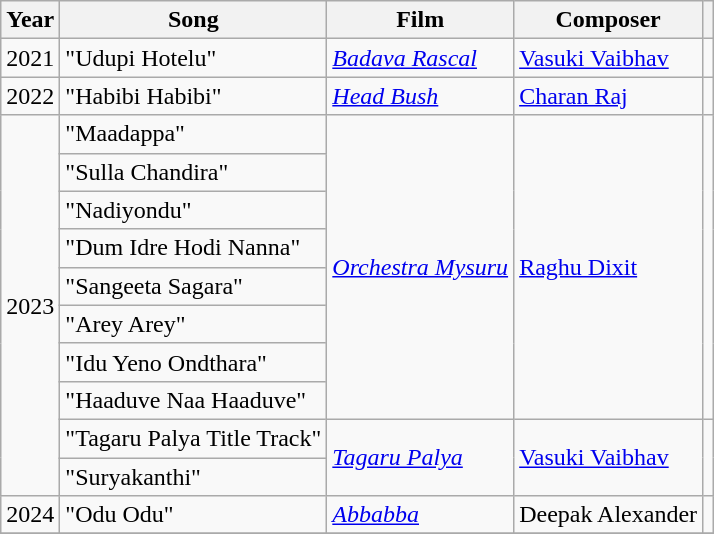<table class="wikitable sortable">
<tr>
<th>Year</th>
<th>Song</th>
<th>Film</th>
<th>Composer</th>
<th class="unsortable"></th>
</tr>
<tr>
<td>2021</td>
<td>"Udupi Hotelu"</td>
<td><em><a href='#'>Badava Rascal</a></em></td>
<td><a href='#'>Vasuki Vaibhav</a></td>
<td></td>
</tr>
<tr>
<td>2022</td>
<td>"Habibi Habibi"</td>
<td><em><a href='#'>Head Bush</a></em></td>
<td><a href='#'>Charan Raj</a></td>
<td></td>
</tr>
<tr>
<td rowspan="10">2023</td>
<td>"Maadappa"</td>
<td rowspan="8"><em><a href='#'>Orchestra Mysuru</a></em></td>
<td rowspan="8"><a href='#'>Raghu Dixit</a></td>
<td rowspan="8"></td>
</tr>
<tr>
<td>"Sulla Chandira"</td>
</tr>
<tr>
<td>"Nadiyondu"</td>
</tr>
<tr>
<td>"Dum Idre Hodi Nanna"</td>
</tr>
<tr>
<td>"Sangeeta Sagara"</td>
</tr>
<tr>
<td>"Arey Arey"</td>
</tr>
<tr>
<td>"Idu Yeno Ondthara"</td>
</tr>
<tr>
<td>"Haaduve Naa Haaduve"</td>
</tr>
<tr>
<td>"Tagaru Palya Title Track"</td>
<td rowspan="2"><em><a href='#'>Tagaru Palya</a></em></td>
<td rowspan="2"><a href='#'>Vasuki Vaibhav</a></td>
<td rowspan="2"></td>
</tr>
<tr>
<td>"Suryakanthi"</td>
</tr>
<tr>
<td>2024</td>
<td>"Odu Odu"</td>
<td><em><a href='#'>Abbabba</a></em></td>
<td>Deepak Alexander</td>
<td></td>
</tr>
<tr>
</tr>
</table>
